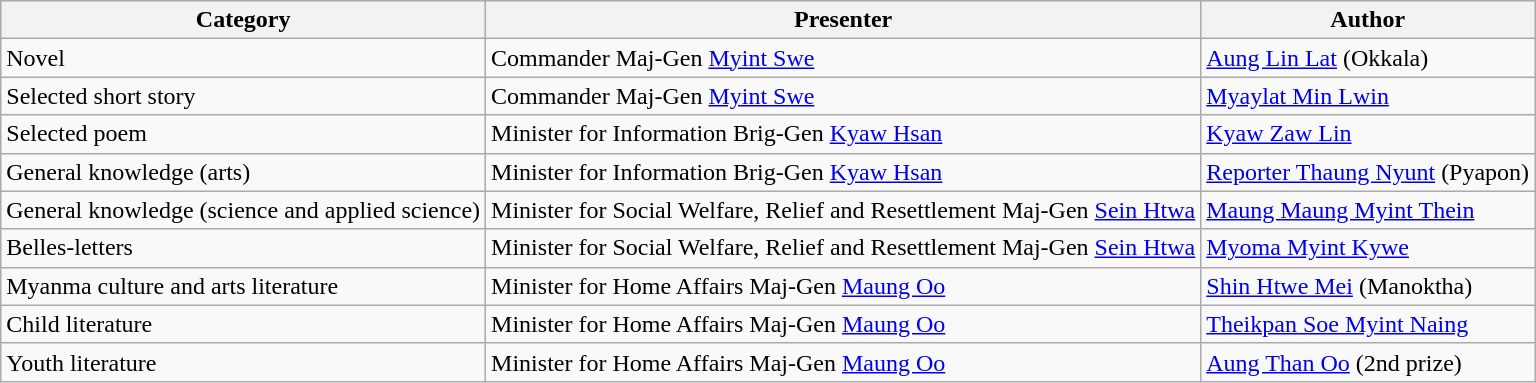<table class=wikitable>
<tr>
<th>Category</th>
<th>Presenter</th>
<th>Author</th>
</tr>
<tr>
<td>Novel</td>
<td>Commander Maj-Gen <a href='#'>Myint Swe</a></td>
<td><a href='#'>Aung Lin Lat</a> (Okkala)</td>
</tr>
<tr>
<td>Selected short story</td>
<td>Commander Maj-Gen <a href='#'>Myint Swe</a></td>
<td><a href='#'>Myaylat Min Lwin</a></td>
</tr>
<tr>
<td>Selected poem</td>
<td>Minister for Information Brig-Gen <a href='#'>Kyaw Hsan</a></td>
<td><a href='#'>Kyaw Zaw Lin</a></td>
</tr>
<tr>
<td>General knowledge (arts)</td>
<td>Minister for Information Brig-Gen <a href='#'>Kyaw Hsan</a></td>
<td><a href='#'>Reporter Thaung Nyunt</a> (Pyapon)</td>
</tr>
<tr>
<td>General knowledge (science and applied science)</td>
<td>Minister for Social Welfare, Relief and Resettlement Maj-Gen <a href='#'>Sein Htwa</a></td>
<td><a href='#'>Maung Maung Myint Thein</a></td>
</tr>
<tr>
<td>Belles-letters</td>
<td>Minister for Social Welfare, Relief and Resettlement Maj-Gen <a href='#'>Sein Htwa</a></td>
<td><a href='#'>Myoma Myint Kywe</a></td>
</tr>
<tr>
<td>Myanma culture and arts literature</td>
<td>Minister for Home Affairs Maj-Gen <a href='#'>Maung Oo</a></td>
<td><a href='#'>Shin Htwe Mei</a> (Manoktha)</td>
</tr>
<tr>
<td>Child literature</td>
<td>Minister for Home Affairs Maj-Gen <a href='#'>Maung Oo</a></td>
<td><a href='#'>Theikpan Soe Myint Naing</a></td>
</tr>
<tr>
<td>Youth literature</td>
<td>Minister for Home Affairs Maj-Gen <a href='#'>Maung Oo</a></td>
<td><a href='#'>Aung Than Oo</a> (2nd prize)</td>
</tr>
</table>
